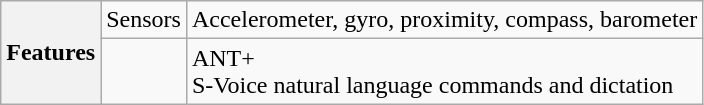<table class="wikitable">
<tr>
<th rowspan="9">Features</th>
<td>Sensors</td>
<td>Accelerometer, gyro, proximity, compass, barometer</td>
</tr>
<tr>
<td></td>
<td>ANT+<br>S-Voice natural language commands and dictation</td>
</tr>
</table>
